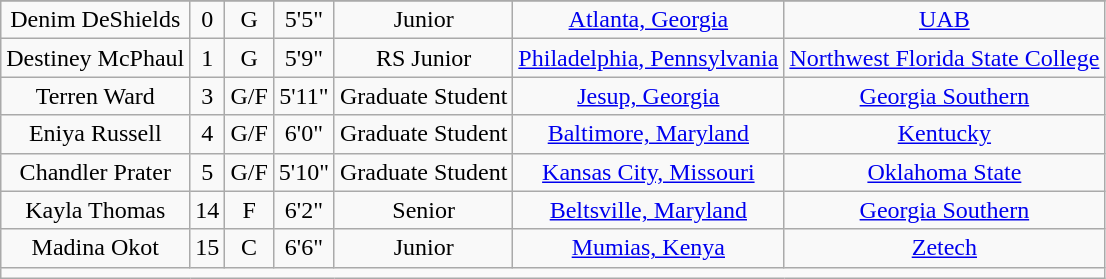<table class="wikitable sortable" style="text-align: center">
<tr align=center>
</tr>
<tr>
<td>Denim DeShields</td>
<td>0</td>
<td>G</td>
<td>5'5"</td>
<td>Junior</td>
<td><a href='#'>Atlanta, Georgia</a></td>
<td><a href='#'>UAB</a></td>
</tr>
<tr>
<td>Destiney McPhaul</td>
<td>1</td>
<td>G</td>
<td>5'9"</td>
<td>RS Junior</td>
<td><a href='#'>Philadelphia, Pennsylvania</a></td>
<td><a href='#'>Northwest Florida State College</a></td>
</tr>
<tr>
<td>Terren Ward</td>
<td>3</td>
<td>G/F</td>
<td>5'11"</td>
<td>Graduate Student</td>
<td><a href='#'>Jesup, Georgia</a></td>
<td><a href='#'>Georgia Southern</a></td>
</tr>
<tr>
<td>Eniya Russell</td>
<td>4</td>
<td>G/F</td>
<td>6'0"</td>
<td>Graduate Student</td>
<td><a href='#'>Baltimore, Maryland</a></td>
<td><a href='#'>Kentucky</a></td>
</tr>
<tr>
<td>Chandler Prater</td>
<td>5</td>
<td>G/F</td>
<td>5'10"</td>
<td>Graduate Student</td>
<td><a href='#'>Kansas City, Missouri</a></td>
<td><a href='#'>Oklahoma State</a></td>
</tr>
<tr>
<td>Kayla Thomas</td>
<td>14</td>
<td>F</td>
<td>6'2"</td>
<td>Senior</td>
<td><a href='#'>Beltsville, Maryland</a></td>
<td><a href='#'>Georgia Southern</a></td>
</tr>
<tr>
<td>Madina Okot</td>
<td>15</td>
<td>C</td>
<td>6'6"</td>
<td>Junior</td>
<td><a href='#'>Mumias, Kenya</a></td>
<td><a href='#'>Zetech</a></td>
</tr>
<tr>
<td colspan=7></td>
</tr>
</table>
